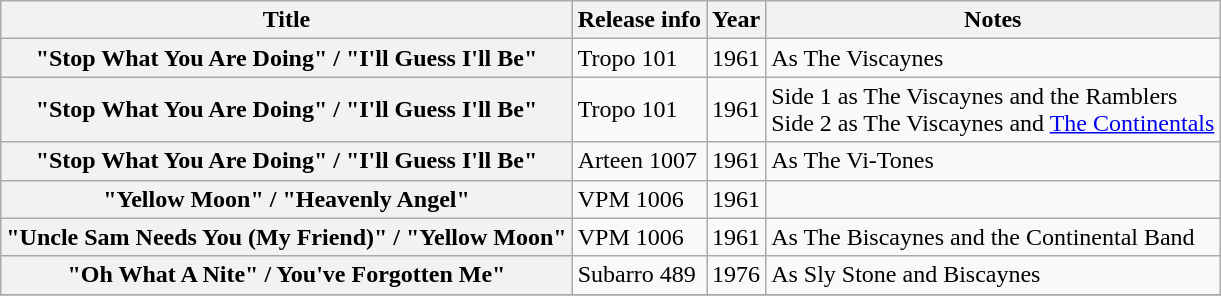<table class="wikitable plainrowheaders sortable">
<tr>
<th scope="col">Title</th>
<th scope="col">Release info</th>
<th scope="col">Year</th>
<th scope="col" class="unsortable">Notes</th>
</tr>
<tr>
<th scope="row">"Stop What You Are Doing" / "I'll Guess I'll Be"</th>
<td>Tropo 101</td>
<td>1961</td>
<td>As The Viscaynes</td>
</tr>
<tr>
<th scope="row">"Stop What You Are Doing" / "I'll Guess I'll Be"</th>
<td>Tropo 101</td>
<td>1961</td>
<td>Side 1 as The Viscaynes and the Ramblers<br>Side 2 as The Viscaynes and <a href='#'>The Continentals</a></td>
</tr>
<tr>
<th scope="row">"Stop What You Are Doing" / "I'll Guess I'll Be"</th>
<td>Arteen 1007</td>
<td>1961</td>
<td>As The Vi-Tones</td>
</tr>
<tr>
<th scope="row">"Yellow Moon" / "Heavenly Angel"</th>
<td>VPM 1006</td>
<td>1961</td>
<td></td>
</tr>
<tr>
<th scope="row">"Uncle Sam Needs You (My Friend)" / "Yellow Moon"</th>
<td>VPM 1006</td>
<td>1961</td>
<td>As The Biscaynes and the Continental Band</td>
</tr>
<tr>
<th scope="row">"Oh What A Nite" / You've Forgotten Me"</th>
<td>Subarro 489</td>
<td>1976</td>
<td>As Sly Stone and Biscaynes</td>
</tr>
<tr>
</tr>
</table>
